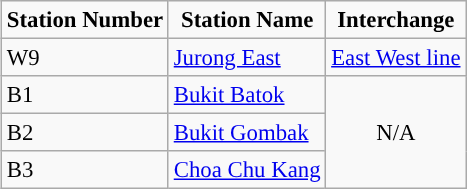<table class="wikitable" style="margin-left: 1em; margin-bottom: 1em; color: black; border-collapse: collapse; font-size: 95%">
<tr align="center">
<td><strong>Station Number</strong></td>
<td><strong>Station Name</strong></td>
<td><strong>Interchange</strong></td>
</tr>
<tr>
<td>W9</td>
<td><a href='#'>Jurong East</a></td>
<td><a href='#'>East West line</a></td>
</tr>
<tr>
<td>B1</td>
<td><a href='#'>Bukit Batok</a></td>
<td rowspan=3 style="text-align:center;">N/A</td>
</tr>
<tr>
<td>B2</td>
<td><a href='#'>Bukit Gombak</a></td>
</tr>
<tr>
<td>B3</td>
<td><a href='#'>Choa Chu Kang</a></td>
</tr>
</table>
